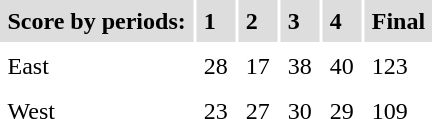<table cellpadding=5>
<tr bgcolor="#dddddd">
<td><strong>Score by periods:</strong></td>
<td><strong>1</strong></td>
<td><strong>2</strong></td>
<td><strong>3</strong></td>
<td><strong>4</strong></td>
<td><strong>Final</strong></td>
</tr>
<tr>
<td>East</td>
<td>28</td>
<td>17</td>
<td>38</td>
<td>40</td>
<td>123</td>
</tr>
<tr>
<td>West</td>
<td>23</td>
<td>27</td>
<td>30</td>
<td>29</td>
<td>109</td>
</tr>
<tr>
</tr>
</table>
